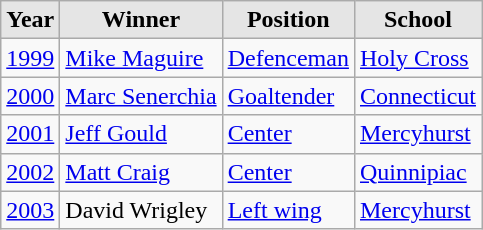<table class="wikitable sortable">
<tr>
<th style="background:#e5e5e5;">Year</th>
<th style="background:#e5e5e5;">Winner</th>
<th style="background:#e5e5e5;">Position</th>
<th style="background:#e5e5e5;">School</th>
</tr>
<tr>
<td><a href='#'>1999</a></td>
<td><a href='#'>Mike Maguire</a></td>
<td><a href='#'>Defenceman</a></td>
<td><a href='#'>Holy Cross</a></td>
</tr>
<tr>
<td><a href='#'>2000</a></td>
<td><a href='#'>Marc Senerchia</a></td>
<td><a href='#'>Goaltender</a></td>
<td><a href='#'>Connecticut</a></td>
</tr>
<tr>
<td><a href='#'>2001</a></td>
<td><a href='#'>Jeff Gould</a></td>
<td><a href='#'>Center</a></td>
<td><a href='#'>Mercyhurst</a></td>
</tr>
<tr>
<td><a href='#'>2002</a></td>
<td><a href='#'>Matt Craig</a></td>
<td><a href='#'>Center</a></td>
<td><a href='#'>Quinnipiac</a></td>
</tr>
<tr>
<td><a href='#'>2003</a></td>
<td>David Wrigley</td>
<td><a href='#'>Left wing</a></td>
<td><a href='#'>Mercyhurst</a></td>
</tr>
</table>
